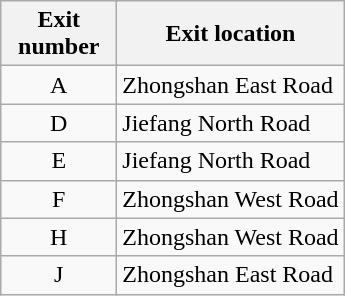<table class="wikitable">
<tr>
<th style="width:70px" colspan="2">Exit number</th>
<th>Exit location</th>
</tr>
<tr>
<td align="center" colspan="2">A</td>
<td>Zhongshan East Road</td>
</tr>
<tr>
<td align="center" colspan="2">D</td>
<td>Jiefang North Road</td>
</tr>
<tr>
<td align="center" colspan="2">E</td>
<td>Jiefang North Road</td>
</tr>
<tr>
<td align="center" colspan="2">F</td>
<td>Zhongshan West Road</td>
</tr>
<tr>
<td align="center" colspan="2">H </td>
<td>Zhongshan West Road</td>
</tr>
<tr>
<td align="center" colspan="2">J</td>
<td>Zhongshan East Road</td>
</tr>
</table>
